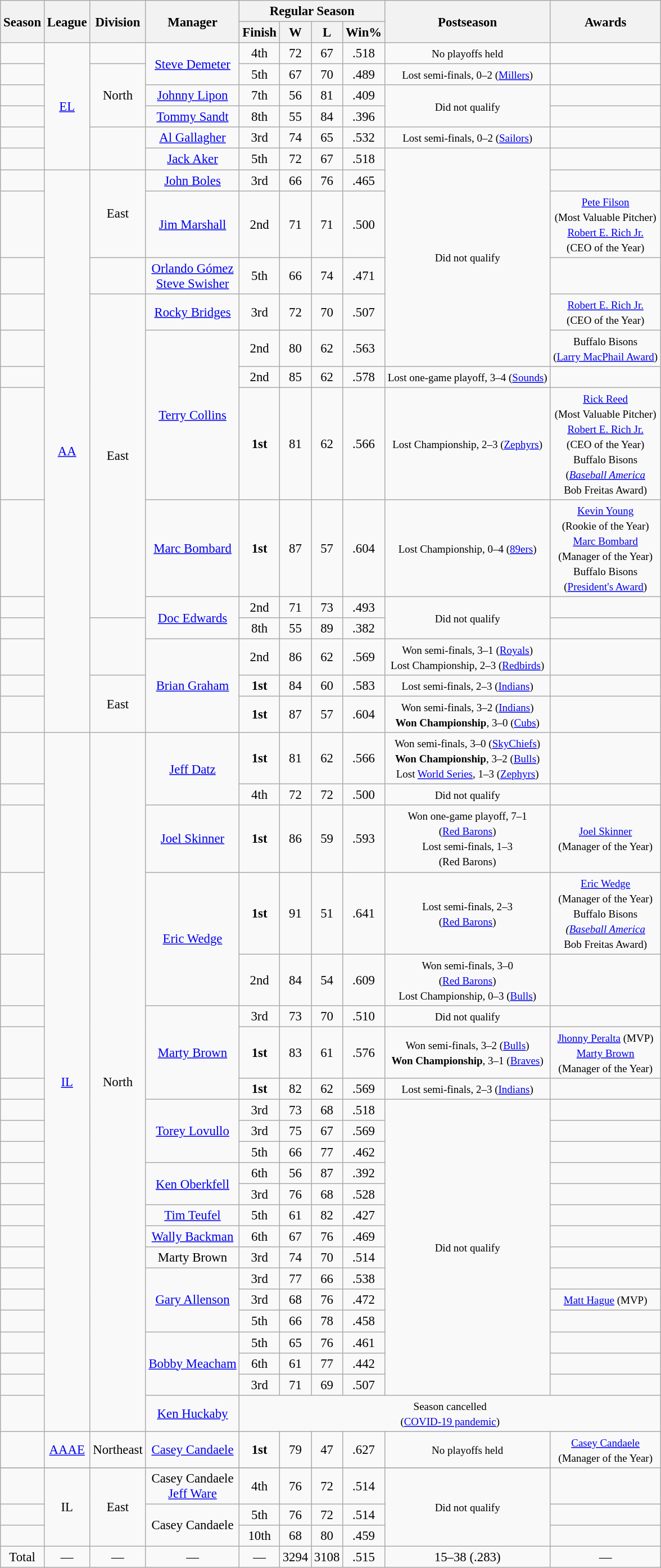<table class=wikitable style="text-align:center; font-size:95%">
<tr>
<th rowspan=2>Season</th>
<th rowspan=2>League</th>
<th rowspan=2>Division</th>
<th rowspan=2>Manager</th>
<th colspan=4>Regular Season</th>
<th rowspan=2>Postseason</th>
<th rowspan=2>Awards</th>
</tr>
<tr>
<th>Finish</th>
<th>W</th>
<th>L</th>
<th>Win%</th>
</tr>
<tr>
<td></td>
<td rowspan="6"><a href='#'>EL</a></td>
<td></td>
<td rowspan="2"><a href='#'>Steve Demeter</a></td>
<td>4th</td>
<td>72</td>
<td>67</td>
<td>.518</td>
<td><small>No playoffs held</small></td>
<td></td>
</tr>
<tr>
<td></td>
<td rowspan="3">North</td>
<td>5th</td>
<td>67</td>
<td>70</td>
<td>.489</td>
<td><small>Lost semi-finals, 0–2 (<a href='#'>Millers</a>)</small></td>
<td></td>
</tr>
<tr>
<td></td>
<td><a href='#'>Johnny Lipon</a></td>
<td>7th</td>
<td>56</td>
<td>81</td>
<td>.409</td>
<td rowspan="2"><small>Did not qualify</small></td>
<td></td>
</tr>
<tr>
<td></td>
<td><a href='#'>Tommy Sandt</a></td>
<td>8th</td>
<td>55</td>
<td>84</td>
<td>.396</td>
<td></td>
</tr>
<tr>
<td></td>
<td rowspan="2"></td>
<td><a href='#'>Al Gallagher</a></td>
<td>3rd</td>
<td>74</td>
<td>65</td>
<td>.532</td>
<td><small>Lost semi-finals, 0–2 (<a href='#'>Sailors</a>)</small></td>
<td></td>
</tr>
<tr>
<td></td>
<td><a href='#'>Jack Aker</a></td>
<td>5th</td>
<td>72</td>
<td>67</td>
<td>.518</td>
<td rowspan="6"><small>Did not qualify</small></td>
<td></td>
</tr>
<tr>
<td></td>
<td rowspan="13"><a href='#'>AA</a></td>
<td rowspan="2">East</td>
<td><a href='#'>John Boles</a></td>
<td>3rd</td>
<td>66</td>
<td>76</td>
<td>.465</td>
<td></td>
</tr>
<tr>
<td></td>
<td><a href='#'>Jim Marshall</a></td>
<td>2nd</td>
<td>71</td>
<td>71</td>
<td>.500</td>
<td><small><a href='#'>Pete Filson</a><br>(Most Valuable Pitcher)<br><a href='#'>Robert E. Rich Jr.</a><br>(CEO of the Year)</small></td>
</tr>
<tr>
<td></td>
<td></td>
<td><a href='#'>Orlando Gómez</a><br><a href='#'>Steve Swisher</a></td>
<td>5th</td>
<td>66</td>
<td>74</td>
<td>.471</td>
<td></td>
</tr>
<tr>
<td></td>
<td rowspan="6">East</td>
<td><a href='#'>Rocky Bridges</a></td>
<td>3rd</td>
<td>72</td>
<td>70</td>
<td>.507</td>
<td><small><a href='#'>Robert E. Rich Jr.</a><br>(CEO of the Year)</small></td>
</tr>
<tr>
<td></td>
<td rowspan="3"><a href='#'>Terry Collins</a></td>
<td>2nd</td>
<td>80</td>
<td>62</td>
<td>.563</td>
<td><small>Buffalo Bisons<br>(<a href='#'>Larry MacPhail Award</a>)</small></td>
</tr>
<tr>
<td></td>
<td>2nd</td>
<td>85</td>
<td>62</td>
<td>.578</td>
<td><small>Lost one-game playoff, 3–4 (<a href='#'>Sounds</a>)</small></td>
<td></td>
</tr>
<tr>
<td></td>
<td><strong>1st</strong></td>
<td>81</td>
<td>62</td>
<td>.566</td>
<td><small>Lost Championship, 2–3 (<a href='#'>Zephyrs</a>)</small></td>
<td><small><a href='#'>Rick Reed</a><br>(Most Valuable Pitcher)<br><a href='#'>Robert E. Rich Jr.</a><br>(CEO of the Year)<br>Buffalo Bisons<br>(<em><a href='#'>Baseball America</a></em><br>Bob Freitas Award)</small></td>
</tr>
<tr>
<td></td>
<td><a href='#'>Marc Bombard</a></td>
<td><strong>1st</strong></td>
<td>87</td>
<td>57</td>
<td>.604</td>
<td><small>Lost Championship, 0–4 (<a href='#'>89ers</a>)</small></td>
<td><small><a href='#'>Kevin Young</a><br>(Rookie of the Year)<br><a href='#'>Marc Bombard</a><br>(Manager of the Year)<br>Buffalo Bisons<br>(<a href='#'>President's Award</a>)</small></td>
</tr>
<tr>
<td></td>
<td rowspan="2"><a href='#'>Doc Edwards</a></td>
<td>2nd</td>
<td>71</td>
<td>73</td>
<td>.493</td>
<td rowspan="2"><small>Did not qualify</small></td>
<td></td>
</tr>
<tr>
<td></td>
<td rowspan="2"></td>
<td>8th</td>
<td>55</td>
<td>89</td>
<td>.382</td>
<td></td>
</tr>
<tr>
<td></td>
<td rowspan="3"><a href='#'>Brian Graham</a></td>
<td>2nd</td>
<td>86</td>
<td>62</td>
<td>.569</td>
<td><small>Won semi-finals, 3–1 (<a href='#'>Royals</a>)<br>Lost Championship, 2–3 (<a href='#'>Redbirds</a>)</small></td>
<td></td>
</tr>
<tr>
<td></td>
<td rowspan="2">East</td>
<td><strong>1st</strong></td>
<td>84</td>
<td>60</td>
<td>.583</td>
<td><small>Lost semi-finals, 2–3 (<a href='#'>Indians</a>)</small></td>
<td></td>
</tr>
<tr>
<td></td>
<td><strong>1st</strong></td>
<td>87</td>
<td>57</td>
<td>.604</td>
<td><small>Won semi-finals, 3–2 (<a href='#'>Indians</a>)<br><strong>Won Championship</strong>, 3–0 (<a href='#'>Cubs</a>)</small></td>
<td></td>
</tr>
<tr>
<td></td>
<td rowspan="23"><a href='#'>IL</a></td>
<td rowspan="23">North</td>
<td rowspan="2"><a href='#'>Jeff Datz</a></td>
<td><strong>1st</strong></td>
<td>81</td>
<td>62</td>
<td>.566</td>
<td><small>Won semi-finals, 3–0 (<a href='#'>SkyChiefs</a>)<br><strong>Won Championship</strong>, 3–2 (<a href='#'>Bulls</a>)<br>Lost <a href='#'>World Series</a>, 1–3 (<a href='#'>Zephyrs</a>)</small></td>
<td></td>
</tr>
<tr>
<td></td>
<td>4th</td>
<td>72</td>
<td>72</td>
<td>.500</td>
<td><small>Did not qualify</small></td>
<td></td>
</tr>
<tr>
<td></td>
<td><a href='#'>Joel Skinner</a></td>
<td><strong>1st</strong></td>
<td>86</td>
<td>59</td>
<td>.593</td>
<td><small>Won one-game playoff, 7–1<br>(<a href='#'>Red Barons</a>)<br>Lost semi-finals, 1–3<br>(Red Barons)</small></td>
<td><small><a href='#'>Joel Skinner</a><br>(Manager of the Year)</small></td>
</tr>
<tr>
<td></td>
<td rowspan="2"><a href='#'>Eric Wedge</a></td>
<td><strong>1st</strong></td>
<td>91</td>
<td>51</td>
<td>.641</td>
<td><small>Lost semi-finals, 2–3<br>(<a href='#'>Red Barons</a>)</small></td>
<td><small><a href='#'>Eric Wedge</a><br>(Manager of the Year)<br>Buffalo Bisons<em><br>(<a href='#'>Baseball America</a></em><br>Bob Freitas Award)</small></td>
</tr>
<tr>
<td></td>
<td>2nd</td>
<td>84</td>
<td>54</td>
<td>.609</td>
<td><small>Won semi-finals, 3–0<br>(<a href='#'>Red Barons</a>)<br>Lost Championship, 0–3 (<a href='#'>Bulls</a>)</small></td>
<td></td>
</tr>
<tr>
<td></td>
<td rowspan="3"><a href='#'>Marty Brown</a></td>
<td>3rd</td>
<td>73</td>
<td>70</td>
<td>.510</td>
<td><small>Did not qualify</small></td>
<td></td>
</tr>
<tr>
<td></td>
<td><strong>1st</strong></td>
<td>83</td>
<td>61</td>
<td>.576</td>
<td><small>Won semi-finals, 3–2 (<a href='#'>Bulls</a>)<br><strong>Won Championship</strong>, 3–1 (<a href='#'>Braves</a>)</small></td>
<td><small><a href='#'>Jhonny Peralta</a> (MVP)<br><a href='#'>Marty Brown</a><br>(Manager of the Year)</small></td>
</tr>
<tr>
<td></td>
<td><strong>1st</strong></td>
<td>82</td>
<td>62</td>
<td>.569</td>
<td><small>Lost semi-finals, 2–3 (<a href='#'>Indians</a>)</small></td>
<td></td>
</tr>
<tr>
<td></td>
<td rowspan="3"><a href='#'>Torey Lovullo</a></td>
<td>3rd</td>
<td>73</td>
<td>68</td>
<td>.518</td>
<td rowspan="14"><small>Did not qualify</small></td>
<td></td>
</tr>
<tr>
<td></td>
<td>3rd</td>
<td>75</td>
<td>67</td>
<td>.569</td>
<td></td>
</tr>
<tr>
<td></td>
<td>5th</td>
<td>66</td>
<td>77</td>
<td>.462</td>
<td></td>
</tr>
<tr>
<td></td>
<td rowspan="2"><a href='#'>Ken Oberkfell</a></td>
<td>6th</td>
<td>56</td>
<td>87</td>
<td>.392</td>
<td></td>
</tr>
<tr>
<td></td>
<td>3rd</td>
<td>76</td>
<td>68</td>
<td>.528</td>
<td></td>
</tr>
<tr>
<td></td>
<td><a href='#'>Tim Teufel</a></td>
<td>5th</td>
<td>61</td>
<td>82</td>
<td>.427</td>
<td></td>
</tr>
<tr>
<td></td>
<td><a href='#'>Wally Backman</a></td>
<td>6th</td>
<td>67</td>
<td>76</td>
<td>.469</td>
<td></td>
</tr>
<tr>
<td></td>
<td>Marty Brown</td>
<td>3rd</td>
<td>74</td>
<td>70</td>
<td>.514</td>
<td></td>
</tr>
<tr>
<td></td>
<td rowspan="3"><a href='#'>Gary Allenson</a></td>
<td>3rd</td>
<td>77</td>
<td>66</td>
<td>.538</td>
<td></td>
</tr>
<tr>
<td></td>
<td>3rd</td>
<td>68</td>
<td>76</td>
<td>.472</td>
<td><small><a href='#'>Matt Hague</a> (MVP)</small></td>
</tr>
<tr>
<td></td>
<td>5th</td>
<td>66</td>
<td>78</td>
<td>.458</td>
<td></td>
</tr>
<tr>
<td></td>
<td rowspan="3"><a href='#'>Bobby Meacham</a></td>
<td>5th</td>
<td>65</td>
<td>76</td>
<td>.461</td>
<td></td>
</tr>
<tr>
<td></td>
<td>6th</td>
<td>61</td>
<td>77</td>
<td>.442</td>
<td></td>
</tr>
<tr>
<td></td>
<td>3rd</td>
<td>71</td>
<td>69</td>
<td>.507</td>
<td></td>
</tr>
<tr>
<td></td>
<td><a href='#'>Ken Huckaby</a></td>
<td colspan="6"><small>Season cancelled<br>(<a href='#'>COVID-19 pandemic</a>)</small></td>
</tr>
<tr>
<td></td>
<td><a href='#'>AAAE</a></td>
<td>Northeast</td>
<td><a href='#'>Casey Candaele</a></td>
<td><strong>1st</strong></td>
<td>79</td>
<td>47</td>
<td>.627</td>
<td><small>No playoffs held</small></td>
<td><small><a href='#'>Casey Candaele</a><br>(Manager of the Year)</small></td>
</tr>
<tr>
</tr>
<tr>
<td></td>
<td rowspan="3">IL</td>
<td rowspan="3">East</td>
<td>Casey Candaele<br><a href='#'>Jeff Ware</a></td>
<td>4th</td>
<td>76</td>
<td>72</td>
<td>.514</td>
<td rowspan="3"><small>Did not qualify</small></td>
</tr>
<tr>
<td></td>
<td rowspan="2">Casey Candaele</td>
<td>5th</td>
<td>76</td>
<td>72</td>
<td>.514</td>
<td></td>
</tr>
<tr>
<td></td>
<td>10th</td>
<td>68</td>
<td>80</td>
<td>.459</td>
<td></td>
</tr>
<tr>
<td by>Total</td>
<td>—</td>
<td>—</td>
<td>—</td>
<td>—</td>
<td>3294</td>
<td>3108</td>
<td>.515</td>
<td>15–38 (.283)</td>
<td>—</td>
</tr>
</table>
